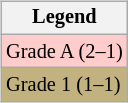<table>
<tr valign=top>
<td><br><table class="wikitable" style=font-size:85%>
<tr>
<th>Legend</th>
</tr>
<tr bgcolor=ffcccc>
<td>Grade A (2–1)</td>
</tr>
<tr bgcolor="#C2B280">
<td>Grade 1 (1–1)</td>
</tr>
</table>
</td>
<td></td>
</tr>
</table>
